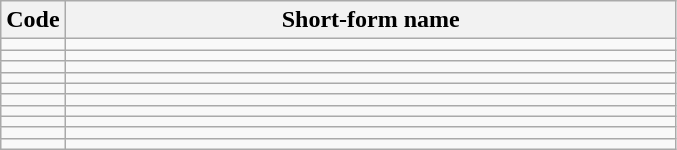<table class="wikitable sortable">
<tr>
<th>Code</th>
<th width=400px>Short-form name</th>
</tr>
<tr>
<td></td>
<td><em></em></td>
</tr>
<tr>
<td></td>
<td></td>
</tr>
<tr>
<td></td>
<td></td>
</tr>
<tr>
<td></td>
<td><em></em></td>
</tr>
<tr>
<td></td>
<td></td>
</tr>
<tr>
<td></td>
<td><em></em></td>
</tr>
<tr>
<td></td>
<td><em></em></td>
</tr>
<tr>
<td></td>
<td><em></em></td>
</tr>
<tr>
<td></td>
<td></td>
</tr>
<tr>
<td></td>
<td><em></em></td>
</tr>
</table>
